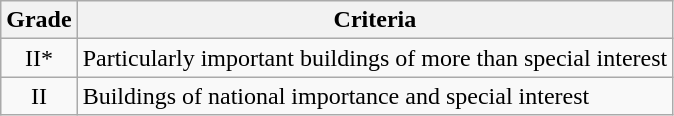<table class="wikitable">
<tr>
<th>Grade</th>
<th>Criteria</th>
</tr>
<tr>
<td align="center" >II*</td>
<td>Particularly important buildings of more than special interest</td>
</tr>
<tr>
<td align="center" >II</td>
<td>Buildings of national importance and special interest</td>
</tr>
</table>
